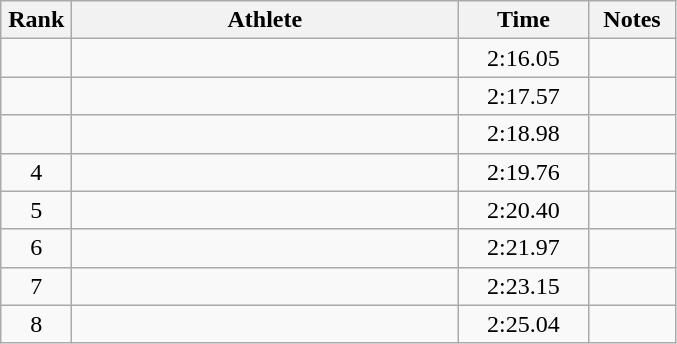<table class="wikitable" style="text-align:center">
<tr>
<th width=40>Rank</th>
<th width=250>Athlete</th>
<th width=80>Time</th>
<th width=50>Notes</th>
</tr>
<tr>
<td></td>
<td align=left></td>
<td>2:16.05</td>
<td></td>
</tr>
<tr>
<td></td>
<td align=left></td>
<td>2:17.57</td>
<td></td>
</tr>
<tr>
<td></td>
<td align=left></td>
<td>2:18.98</td>
<td></td>
</tr>
<tr>
<td>4</td>
<td align=left></td>
<td>2:19.76</td>
<td></td>
</tr>
<tr>
<td>5</td>
<td align=left></td>
<td>2:20.40</td>
<td></td>
</tr>
<tr>
<td>6</td>
<td align=left></td>
<td>2:21.97</td>
<td></td>
</tr>
<tr>
<td>7</td>
<td align=left></td>
<td>2:23.15</td>
<td></td>
</tr>
<tr>
<td>8</td>
<td align=left></td>
<td>2:25.04</td>
<td></td>
</tr>
</table>
